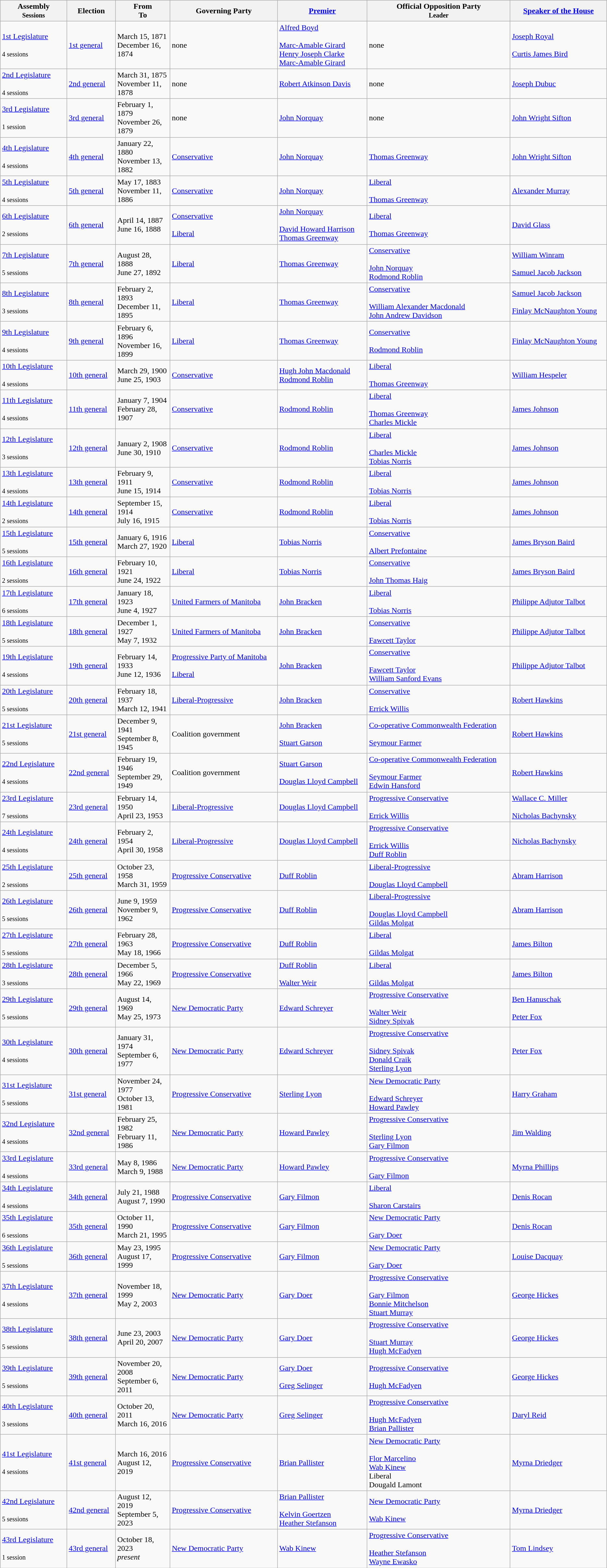<table class="wikitable" style="font-size:100%">
<tr>
<th width=11%>Assembly<br><small>Sessions</small></th>
<th width=8%>Election</th>
<th width=9%>From<br>To</th>
<th>Governing Party</th>
<th><a href='#'>Premier</a></th>
<th>Official Opposition Party<br><small>Leader</small></th>
<th><a href='#'>Speaker of the House</a></th>
</tr>
<tr>
<td><a href='#'>1st Legislature</a><br><br><small>4 sessions</small></td>
<td><a href='#'>1st general</a></td>
<td>March 15, 1871 <br> December 16, 1874</td>
<td>none</td>
<td><a href='#'>Alfred Boyd</a><br><br><a href='#'>Marc-Amable Girard</a><br>
<a href='#'>Henry Joseph Clarke</a><br>
<a href='#'>Marc-Amable Girard</a></td>
<td>none</td>
<td><a href='#'>Joseph Royal</a><br><br><a href='#'>Curtis James Bird</a></td>
</tr>
<tr>
<td><a href='#'>2nd Legislature</a><br><br><small>4 sessions</small></td>
<td><a href='#'>2nd general</a></td>
<td>March 31, 1875 <br> November 11, 1878</td>
<td>none</td>
<td><a href='#'>Robert Atkinson Davis</a></td>
<td>none</td>
<td><a href='#'>Joseph Dubuc</a></td>
</tr>
<tr>
<td><a href='#'>3rd Legislature</a><br><br><small>1 session</small></td>
<td><a href='#'>3rd general</a></td>
<td>February 1, 1879 <br> November 26, 1879</td>
<td>none</td>
<td><a href='#'>John Norquay</a></td>
<td>none</td>
<td><a href='#'>John Wright Sifton</a></td>
</tr>
<tr>
<td><a href='#'>4th Legislature</a><br><br><small>4 sessions</small></td>
<td><a href='#'>4th general</a></td>
<td>January 22, 1880 <br> November 13, 1882</td>
<td><a href='#'>Conservative</a></td>
<td><a href='#'>John Norquay</a></td>
<td><a href='#'>Thomas Greenway</a></td>
<td><a href='#'>John Wright Sifton</a></td>
</tr>
<tr>
<td><a href='#'>5th Legislature</a><br><br><small>4 sessions</small></td>
<td><a href='#'>5th general</a></td>
<td>May 17, 1883 <br> November 11, 1886</td>
<td><a href='#'>Conservative</a></td>
<td><a href='#'>John Norquay</a></td>
<td><a href='#'>Liberal</a><br><br><a href='#'>Thomas Greenway</a></td>
<td><a href='#'>Alexander Murray</a></td>
</tr>
<tr>
<td><a href='#'>6th Legislature</a><br><br><small>2 sessions</small></td>
<td><a href='#'>6th general</a></td>
<td>April 14, 1887 <br> June 16, 1888</td>
<td><a href='#'>Conservative</a><br><br><a href='#'>Liberal</a></td>
<td><a href='#'>John Norquay</a><br><br><a href='#'>David Howard Harrison</a><br>
<a href='#'>Thomas Greenway</a></td>
<td><a href='#'>Liberal</a><br><br><a href='#'>Thomas Greenway</a></td>
<td><a href='#'>David Glass</a></td>
</tr>
<tr>
<td><a href='#'>7th Legislature</a><br><br><small>5 sessions</small></td>
<td><a href='#'>7th general</a></td>
<td>August 28, 1888 <br> June 27, 1892</td>
<td><a href='#'>Liberal</a></td>
<td><a href='#'>Thomas Greenway</a></td>
<td><a href='#'>Conservative</a><br><br><a href='#'>John Norquay</a><br>
<a href='#'>Rodmond Roblin</a></td>
<td><a href='#'>William Winram</a><br><br><a href='#'>Samuel Jacob Jackson</a></td>
</tr>
<tr>
<td><a href='#'>8th Legislature</a><br><br><small>3 sessions</small></td>
<td><a href='#'>8th general</a></td>
<td>February 2, 1893 <br> December 11, 1895</td>
<td><a href='#'>Liberal</a></td>
<td><a href='#'>Thomas Greenway</a></td>
<td><a href='#'>Conservative</a><br><br><a href='#'>William Alexander Macdonald</a><br>
<a href='#'>John Andrew Davidson</a></td>
<td><a href='#'>Samuel Jacob Jackson</a><br><br><a href='#'>Finlay McNaughton Young</a></td>
</tr>
<tr>
<td><a href='#'>9th Legislature</a><br><br><small>4 sessions</small></td>
<td><a href='#'>9th general</a></td>
<td>February 6, 1896 <br> November 16, 1899</td>
<td><a href='#'>Liberal</a></td>
<td><a href='#'>Thomas Greenway</a></td>
<td><a href='#'>Conservative</a><br><br><a href='#'>Rodmond Roblin</a></td>
<td><a href='#'>Finlay McNaughton Young</a></td>
</tr>
<tr>
<td><a href='#'>10th Legislature</a><br><br><small>4 sessions</small></td>
<td><a href='#'>10th general</a></td>
<td>March 29, 1900 <br> June 25, 1903</td>
<td><a href='#'>Conservative</a></td>
<td><a href='#'>Hugh John Macdonald</a><br><a href='#'>Rodmond Roblin</a></td>
<td><a href='#'>Liberal</a><br><br><a href='#'>Thomas Greenway</a></td>
<td><a href='#'>William Hespeler</a></td>
</tr>
<tr>
<td><a href='#'>11th Legislature</a><br><br><small>4 sessions</small></td>
<td><a href='#'>11th general</a></td>
<td>January 7, 1904 <br> February 28, 1907</td>
<td><a href='#'>Conservative</a></td>
<td><a href='#'>Rodmond Roblin</a></td>
<td><a href='#'>Liberal</a><br><br><a href='#'>Thomas Greenway</a><br>
<a href='#'>Charles Mickle</a></td>
<td><a href='#'>James Johnson</a></td>
</tr>
<tr>
<td><a href='#'>12th Legislature</a><br><br><small>3 sessions</small></td>
<td><a href='#'>12th general</a></td>
<td>January 2, 1908 <br> June 30, 1910</td>
<td><a href='#'>Conservative</a></td>
<td><a href='#'>Rodmond Roblin</a></td>
<td><a href='#'>Liberal</a><br><br><a href='#'>Charles Mickle</a><br>
<a href='#'>Tobias Norris</a></td>
<td><a href='#'>James Johnson</a></td>
</tr>
<tr>
<td><a href='#'>13th Legislature</a><br><br><small>4 sessions</small></td>
<td><a href='#'>13th general</a></td>
<td>February 9, 1911 <br> June 15, 1914</td>
<td><a href='#'>Conservative</a></td>
<td><a href='#'>Rodmond Roblin</a></td>
<td><a href='#'>Liberal</a><br><br><a href='#'>Tobias Norris</a></td>
<td><a href='#'>James Johnson</a></td>
</tr>
<tr>
<td><a href='#'>14th Legislature</a><br><br><small>2 sessions</small></td>
<td><a href='#'>14th general</a></td>
<td>September 15, 1914 <br> July 16, 1915</td>
<td><a href='#'>Conservative</a></td>
<td><a href='#'>Rodmond Roblin</a></td>
<td><a href='#'>Liberal</a><br><br><a href='#'>Tobias Norris</a></td>
<td><a href='#'>James Johnson</a></td>
</tr>
<tr>
<td><a href='#'>15th Legislature</a><br><br><small>5 sessions</small></td>
<td><a href='#'>15th general</a></td>
<td>January 6, 1916 <br> March 27, 1920</td>
<td><a href='#'>Liberal</a></td>
<td><a href='#'>Tobias Norris</a></td>
<td><a href='#'>Conservative</a><br><br><a href='#'>Albert Prefontaine</a></td>
<td><a href='#'>James Bryson Baird</a></td>
</tr>
<tr>
<td><a href='#'>16th Legislature</a><br><br><small>2 sessions</small></td>
<td><a href='#'>16th general</a></td>
<td>February 10, 1921 <br> June 24, 1922</td>
<td><a href='#'>Liberal</a></td>
<td><a href='#'>Tobias Norris</a></td>
<td><a href='#'>Conservative</a><br><br><a href='#'>John Thomas Haig</a></td>
<td><a href='#'>James Bryson Baird</a></td>
</tr>
<tr>
<td><a href='#'>17th Legislature</a><br><br><small>6 sessions</small></td>
<td><a href='#'>17th general</a></td>
<td>January 18, 1923 <br> June 4, 1927</td>
<td><a href='#'>United Farmers of Manitoba</a></td>
<td><a href='#'>John Bracken</a></td>
<td><a href='#'>Liberal</a><br><br><a href='#'>Tobias Norris</a></td>
<td><a href='#'>Philippe Adjutor Talbot</a></td>
</tr>
<tr>
<td><a href='#'>18th Legislature</a><br><br><small>5 sessions</small></td>
<td><a href='#'>18th general</a></td>
<td>December 1, 1927 <br> May 7, 1932</td>
<td><a href='#'>United Farmers of Manitoba</a></td>
<td><a href='#'>John Bracken</a></td>
<td><a href='#'>Conservative</a><br><br><a href='#'>Fawcett Taylor</a></td>
<td><a href='#'>Philippe Adjutor Talbot</a></td>
</tr>
<tr>
<td><a href='#'>19th Legislature</a><br><br><small>4 sessions</small></td>
<td><a href='#'>19th general</a></td>
<td>February 14, 1933 <br> June 12, 1936</td>
<td><a href='#'>Progressive Party of Manitoba</a><br><br><a href='#'>Liberal</a></td>
<td><a href='#'>John Bracken</a></td>
<td><a href='#'>Conservative</a><br><br><a href='#'>Fawcett Taylor</a><br>
<a href='#'>William Sanford Evans</a></td>
<td><a href='#'>Philippe Adjutor Talbot</a></td>
</tr>
<tr>
<td><a href='#'>20th Legislature</a><br><br><small>5 sessions</small></td>
<td><a href='#'>20th general</a></td>
<td>February 18, 1937 <br> March 12, 1941</td>
<td><a href='#'>Liberal-Progressive</a></td>
<td><a href='#'>John Bracken</a></td>
<td><a href='#'>Conservative</a><br><br><a href='#'>Errick Willis</a></td>
<td><a href='#'>Robert Hawkins</a></td>
</tr>
<tr>
<td><a href='#'>21st Legislature</a><br><br><small>5 sessions</small></td>
<td><a href='#'>21st general</a></td>
<td>December 9, 1941 <br> September 8, 1945</td>
<td>Coalition government</td>
<td><a href='#'>John Bracken</a><br><br><a href='#'>Stuart Garson</a></td>
<td><a href='#'>Co-operative Commonwealth Federation</a><br><br><a href='#'>Seymour Farmer</a></td>
<td><a href='#'>Robert Hawkins</a></td>
</tr>
<tr>
<td><a href='#'>22nd Legislature</a><br><br><small>4 sessions</small></td>
<td><a href='#'>22nd general</a></td>
<td>February 19, 1946 <br> September 29, 1949</td>
<td>Coalition government</td>
<td><a href='#'>Stuart Garson</a><br><br><a href='#'>Douglas Lloyd Campbell</a></td>
<td><a href='#'>Co-operative Commonwealth Federation</a><br><br><a href='#'>Seymour Farmer</a><br>
<a href='#'>Edwin Hansford</a></td>
<td><a href='#'>Robert Hawkins</a></td>
</tr>
<tr>
<td><a href='#'>23rd Legislature</a><br><br><small>7 sessions</small></td>
<td><a href='#'>23rd general</a></td>
<td>February 14, 1950 <br> April 23, 1953</td>
<td><a href='#'>Liberal-Progressive</a></td>
<td><a href='#'>Douglas Lloyd Campbell</a></td>
<td><a href='#'>Progressive Conservative</a><br><br><a href='#'>Errick Willis</a></td>
<td><a href='#'>Wallace C. Miller</a><br><br><a href='#'>Nicholas Bachynsky</a></td>
</tr>
<tr>
<td><a href='#'>24th Legislature</a><br><br><small>4 sessions</small></td>
<td><a href='#'>24th general</a></td>
<td>February 2, 1954 <br> April 30, 1958</td>
<td><a href='#'>Liberal-Progressive</a></td>
<td><a href='#'>Douglas Lloyd Campbell</a></td>
<td><a href='#'>Progressive Conservative</a><br><br><a href='#'>Errick Willis</a><br>
<a href='#'>Duff Roblin</a></td>
<td><a href='#'>Nicholas Bachynsky</a></td>
</tr>
<tr>
<td><a href='#'>25th Legislature</a><br><br><small>2 sessions</small></td>
<td><a href='#'>25th general</a></td>
<td>October 23, 1958 <br> March 31, 1959</td>
<td><a href='#'>Progressive Conservative</a></td>
<td><a href='#'>Duff Roblin</a></td>
<td><a href='#'>Liberal-Progressive</a><br><br><a href='#'>Douglas Lloyd Campbell</a></td>
<td><a href='#'>Abram Harrison</a></td>
</tr>
<tr>
<td><a href='#'>26th Legislature</a><br><br><small>5 sessions</small></td>
<td><a href='#'>26th general</a></td>
<td>June 9, 1959 <br> November 9, 1962</td>
<td><a href='#'>Progressive Conservative</a></td>
<td><a href='#'>Duff Roblin</a></td>
<td><a href='#'>Liberal-Progressive</a><br><br><a href='#'>Douglas Lloyd Campbell</a><br>
<a href='#'>Gildas Molgat</a></td>
<td><a href='#'>Abram Harrison</a></td>
</tr>
<tr>
<td><a href='#'>27th Legislature</a><br><br><small>5 sessions</small></td>
<td><a href='#'>27th general</a></td>
<td>February 28, 1963 <br> May 18, 1966</td>
<td><a href='#'>Progressive Conservative</a></td>
<td><a href='#'>Duff Roblin</a></td>
<td><a href='#'>Liberal</a><br><br><a href='#'>Gildas Molgat</a></td>
<td><a href='#'>James Bilton</a></td>
</tr>
<tr>
<td><a href='#'>28th Legislature</a><br><br><small>3 sessions</small></td>
<td><a href='#'>28th general</a></td>
<td>December 5, 1966 <br> May 22, 1969</td>
<td><a href='#'>Progressive Conservative</a></td>
<td><a href='#'>Duff Roblin</a><br><br><a href='#'>Walter Weir</a></td>
<td><a href='#'>Liberal</a><br><br><a href='#'>Gildas Molgat</a></td>
<td><a href='#'>James Bilton</a></td>
</tr>
<tr>
<td><a href='#'>29th Legislature</a><br><br><small>5 sessions</small></td>
<td><a href='#'>29th general</a></td>
<td>August 14, 1969 <br> May 25, 1973</td>
<td><a href='#'>New Democratic Party</a></td>
<td><a href='#'>Edward Schreyer</a></td>
<td><a href='#'>Progressive Conservative</a><br><br><a href='#'>Walter Weir</a><br>
<a href='#'>Sidney Spivak</a></td>
<td><a href='#'>Ben Hanuschak</a><br><br><a href='#'>Peter Fox</a></td>
</tr>
<tr>
<td><a href='#'>30th Legislature</a><br><br><small>4 sessions</small></td>
<td><a href='#'>30th general</a></td>
<td>January 31, 1974 <br> September 6, 1977</td>
<td><a href='#'>New Democratic Party</a></td>
<td><a href='#'>Edward Schreyer</a></td>
<td><a href='#'>Progressive Conservative</a><br><br><a href='#'>Sidney Spivak</a><br>
<a href='#'>Donald Craik</a><br>
<a href='#'>Sterling Lyon</a></td>
<td><a href='#'>Peter Fox</a></td>
</tr>
<tr>
<td><a href='#'>31st Legislature</a><br><br><small>5 sessions</small></td>
<td><a href='#'>31st general</a></td>
<td>November 24, 1977 <br> October 13, 1981</td>
<td><a href='#'>Progressive Conservative</a></td>
<td><a href='#'>Sterling Lyon</a></td>
<td><a href='#'>New Democratic Party</a><br><br><a href='#'>Edward Schreyer</a><br>
<a href='#'>Howard Pawley</a></td>
<td><a href='#'>Harry Graham</a></td>
</tr>
<tr>
<td><a href='#'>32nd Legislature</a><br><br><small>4 sessions</small></td>
<td><a href='#'>32nd general</a></td>
<td>February 25, 1982 <br>  February 11, 1986</td>
<td><a href='#'>New Democratic Party</a></td>
<td><a href='#'>Howard Pawley</a></td>
<td><a href='#'>Progressive Conservative</a><br><br><a href='#'>Sterling Lyon</a><br>
<a href='#'>Gary Filmon</a></td>
<td><a href='#'>Jim Walding</a></td>
</tr>
<tr>
<td><a href='#'>33rd Legislature</a><br><br><small>4 sessions</small></td>
<td><a href='#'>33rd general</a></td>
<td>May 8, 1986 <br>  March 9, 1988</td>
<td><a href='#'>New Democratic Party</a></td>
<td><a href='#'>Howard Pawley</a></td>
<td><a href='#'>Progressive Conservative</a><br><br><a href='#'>Gary Filmon</a></td>
<td><a href='#'>Myrna Phillips</a></td>
</tr>
<tr>
<td><a href='#'>34th Legislature</a><br><br><small>4 sessions</small></td>
<td><a href='#'>34th general</a></td>
<td>July 21, 1988 <br>  August 7, 1990</td>
<td><a href='#'>Progressive Conservative</a></td>
<td><a href='#'>Gary Filmon</a></td>
<td><a href='#'>Liberal</a><br><br><a href='#'>Sharon Carstairs</a></td>
<td><a href='#'>Denis Rocan</a></td>
</tr>
<tr>
<td><a href='#'>35th Legislature</a><br><br><small>6 sessions</small></td>
<td><a href='#'>35th general</a></td>
<td>October 11, 1990 <br>  March 21, 1995</td>
<td><a href='#'>Progressive Conservative</a></td>
<td><a href='#'>Gary Filmon</a></td>
<td><a href='#'>New Democratic Party</a><br><br><a href='#'>Gary Doer</a></td>
<td><a href='#'>Denis Rocan</a></td>
</tr>
<tr>
<td><a href='#'>36th Legislature</a><br><br><small>5 sessions</small></td>
<td><a href='#'>36th general</a></td>
<td>May 23, 1995 <br>  August 17, 1999</td>
<td><a href='#'>Progressive Conservative</a></td>
<td><a href='#'>Gary Filmon</a></td>
<td><a href='#'>New Democratic Party</a><br><br><a href='#'>Gary Doer</a></td>
<td><a href='#'>Louise Dacquay</a></td>
</tr>
<tr>
<td><a href='#'>37th Legislature</a><br><br><small>4 sessions</small></td>
<td><a href='#'>37th general</a></td>
<td>November 18, 1999 <br>  May 2, 2003</td>
<td><a href='#'>New Democratic Party</a></td>
<td><a href='#'>Gary Doer</a></td>
<td><a href='#'>Progressive Conservative</a><br><br><a href='#'>Gary Filmon</a><br>
<a href='#'>Bonnie Mitchelson</a><br>
<a href='#'>Stuart Murray</a></td>
<td><a href='#'>George Hickes</a></td>
</tr>
<tr>
<td><a href='#'>38th Legislature</a><br><br><small>5 sessions</small></td>
<td><a href='#'>38th general</a></td>
<td>June 23, 2003 <br>  April 20, 2007</td>
<td><a href='#'>New Democratic Party</a></td>
<td><a href='#'>Gary Doer</a></td>
<td><a href='#'>Progressive Conservative</a><br><br><a href='#'>Stuart Murray</a><br>
<a href='#'>Hugh McFadyen</a></td>
<td><a href='#'>George Hickes</a></td>
</tr>
<tr>
<td><a href='#'>39th Legislature</a><br><br><small>5 sessions</small></td>
<td><a href='#'>39th general</a></td>
<td>November 20, 2008 <br>  September 6, 2011</td>
<td><a href='#'>New Democratic Party</a></td>
<td><a href='#'>Gary Doer</a><br><br><a href='#'>Greg Selinger</a></td>
<td><a href='#'>Progressive Conservative</a><br><br><a href='#'>Hugh McFadyen</a></td>
<td><a href='#'>George Hickes</a></td>
</tr>
<tr>
<td><a href='#'>40th Legislature</a><br><br><small>3 sessions</small></td>
<td><a href='#'>40th general</a></td>
<td>October 20, 2011 <br>  March 16, 2016</td>
<td><a href='#'>New Democratic Party</a></td>
<td><a href='#'>Greg Selinger</a></td>
<td><a href='#'>Progressive Conservative</a><br><br><a href='#'>Hugh McFadyen</a><br>
<a href='#'>Brian Pallister</a></td>
<td><a href='#'>Daryl Reid</a></td>
</tr>
<tr>
<td><a href='#'>41st Legislature</a><br><br><small>4 sessions</small></td>
<td><a href='#'>41st general</a></td>
<td>March 16, 2016 <br> August 12, 2019</td>
<td><a href='#'>Progressive Conservative</a></td>
<td><a href='#'>Brian Pallister</a></td>
<td><a href='#'>New Democratic Party</a><br><br><a href='#'>Flor Marcelino</a><br>
<a href='#'>Wab Kinew</a><br>Liberal<br>Dougald Lamont</td>
<td><a href='#'>Myrna Driedger</a></td>
</tr>
<tr>
<td><a href='#'>42nd Legislature</a><br><br><small>5 sessions</small></td>
<td><a href='#'>42nd general</a></td>
<td>August 12, 2019 <br> September 5, 2023</td>
<td><a href='#'>Progressive Conservative</a></td>
<td><a href='#'>Brian Pallister</a><br><br><a href='#'>Kelvin Goertzen</a><br>
<a href='#'>Heather Stefanson</a></td>
<td><a href='#'>New Democratic Party</a><br><br><a href='#'>Wab Kinew</a></td>
<td><a href='#'>Myrna Driedger</a></td>
</tr>
<tr>
<td><a href='#'>43rd Legislature</a><br><br><small>1 session</small></td>
<td><a href='#'>43rd general</a></td>
<td>October 18, 2023 <br> <em>present</em></td>
<td><a href='#'>New Democratic Party</a></td>
<td><a href='#'>Wab Kinew</a></td>
<td><a href='#'>Progressive Conservative</a><br><br><a href='#'>Heather Stefanson</a><br><a href='#'>Wayne Ewasko</a></td>
<td><a href='#'>Tom Lindsey</a></td>
</tr>
</table>
